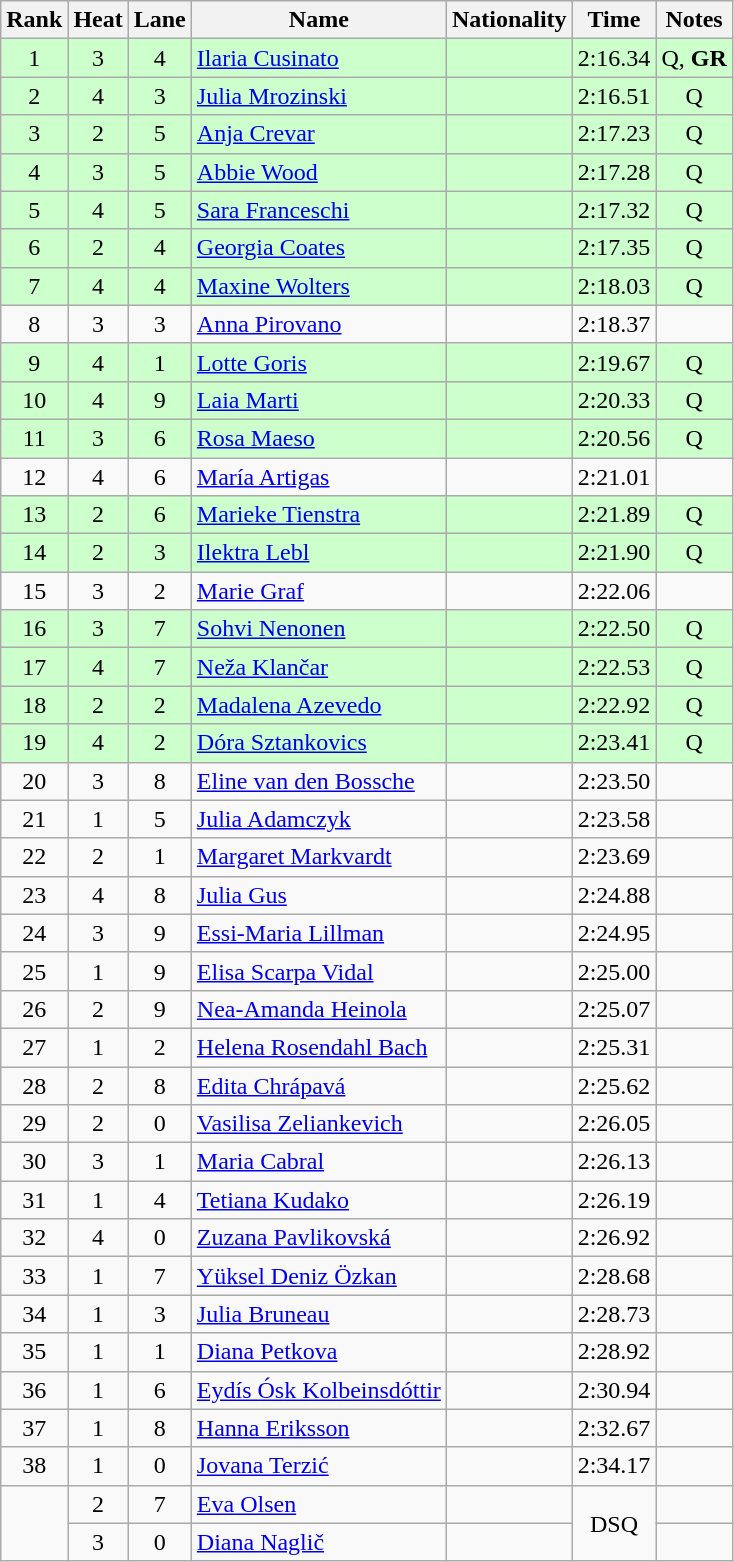<table class="wikitable sortable" style="text-align:center">
<tr>
<th>Rank</th>
<th>Heat</th>
<th>Lane</th>
<th>Name</th>
<th>Nationality</th>
<th>Time</th>
<th>Notes</th>
</tr>
<tr bgcolor=ccffcc>
<td>1</td>
<td>3</td>
<td>4</td>
<td align=left><a href='#'>Ilaria Cusinato</a></td>
<td align=left></td>
<td>2:16.34</td>
<td>Q, <strong>GR</strong></td>
</tr>
<tr bgcolor=ccffcc>
<td>2</td>
<td>4</td>
<td>3</td>
<td align=left><a href='#'>Julia Mrozinski</a></td>
<td align=left></td>
<td>2:16.51</td>
<td>Q</td>
</tr>
<tr bgcolor=ccffcc>
<td>3</td>
<td>2</td>
<td>5</td>
<td align=left><a href='#'>Anja Crevar</a></td>
<td align=left></td>
<td>2:17.23</td>
<td>Q</td>
</tr>
<tr bgcolor=ccffcc>
<td>4</td>
<td>3</td>
<td>5</td>
<td align=left><a href='#'>Abbie Wood</a></td>
<td align=left></td>
<td>2:17.28</td>
<td>Q</td>
</tr>
<tr bgcolor=ccffcc>
<td>5</td>
<td>4</td>
<td>5</td>
<td align=left><a href='#'>Sara Franceschi</a></td>
<td align=left></td>
<td>2:17.32</td>
<td>Q</td>
</tr>
<tr bgcolor=ccffcc>
<td>6</td>
<td>2</td>
<td>4</td>
<td align=left><a href='#'>Georgia Coates</a></td>
<td align=left></td>
<td>2:17.35</td>
<td>Q</td>
</tr>
<tr bgcolor=ccffcc>
<td>7</td>
<td>4</td>
<td>4</td>
<td align=left><a href='#'>Maxine Wolters</a></td>
<td align=left></td>
<td>2:18.03</td>
<td>Q</td>
</tr>
<tr>
<td>8</td>
<td>3</td>
<td>3</td>
<td align=left><a href='#'>Anna Pirovano</a></td>
<td align=left></td>
<td>2:18.37</td>
<td></td>
</tr>
<tr bgcolor=ccffcc>
<td>9</td>
<td>4</td>
<td>1</td>
<td align=left><a href='#'>Lotte Goris</a></td>
<td align=left></td>
<td>2:19.67</td>
<td>Q</td>
</tr>
<tr bgcolor=ccffcc>
<td>10</td>
<td>4</td>
<td>9</td>
<td align=left><a href='#'>Laia Marti</a></td>
<td align=left></td>
<td>2:20.33</td>
<td>Q</td>
</tr>
<tr bgcolor=ccffcc>
<td>11</td>
<td>3</td>
<td>6</td>
<td align=left><a href='#'>Rosa Maeso</a></td>
<td align=left></td>
<td>2:20.56</td>
<td>Q</td>
</tr>
<tr>
<td>12</td>
<td>4</td>
<td>6</td>
<td align=left><a href='#'>María Artigas</a></td>
<td align=left></td>
<td>2:21.01</td>
<td></td>
</tr>
<tr bgcolor=ccffcc>
<td>13</td>
<td>2</td>
<td>6</td>
<td align=left><a href='#'>Marieke Tienstra</a></td>
<td align=left></td>
<td>2:21.89</td>
<td>Q</td>
</tr>
<tr bgcolor=ccffcc>
<td>14</td>
<td>2</td>
<td>3</td>
<td align=left><a href='#'>Ilektra Lebl</a></td>
<td align=left></td>
<td>2:21.90</td>
<td>Q</td>
</tr>
<tr>
<td>15</td>
<td>3</td>
<td>2</td>
<td align=left><a href='#'>Marie Graf</a></td>
<td align=left></td>
<td>2:22.06</td>
<td></td>
</tr>
<tr bgcolor=ccffcc>
<td>16</td>
<td>3</td>
<td>7</td>
<td align=left><a href='#'>Sohvi Nenonen</a></td>
<td align=left></td>
<td>2:22.50</td>
<td>Q</td>
</tr>
<tr bgcolor=ccffcc>
<td>17</td>
<td>4</td>
<td>7</td>
<td align=left><a href='#'>Neža Klančar</a></td>
<td align=left></td>
<td>2:22.53</td>
<td>Q</td>
</tr>
<tr bgcolor=ccffcc>
<td>18</td>
<td>2</td>
<td>2</td>
<td align=left><a href='#'>Madalena Azevedo</a></td>
<td align=left></td>
<td>2:22.92</td>
<td>Q</td>
</tr>
<tr bgcolor=ccffcc>
<td>19</td>
<td>4</td>
<td>2</td>
<td align=left><a href='#'>Dóra Sztankovics</a></td>
<td align=left></td>
<td>2:23.41</td>
<td>Q</td>
</tr>
<tr>
<td>20</td>
<td>3</td>
<td>8</td>
<td align=left><a href='#'>Eline van den Bossche</a></td>
<td align=left></td>
<td>2:23.50</td>
<td></td>
</tr>
<tr>
<td>21</td>
<td>1</td>
<td>5</td>
<td align=left><a href='#'>Julia Adamczyk</a></td>
<td align=left></td>
<td>2:23.58</td>
<td></td>
</tr>
<tr>
<td>22</td>
<td>2</td>
<td>1</td>
<td align=left><a href='#'>Margaret Markvardt</a></td>
<td align=left></td>
<td>2:23.69</td>
<td></td>
</tr>
<tr>
<td>23</td>
<td>4</td>
<td>8</td>
<td align=left><a href='#'>Julia Gus</a></td>
<td align=left></td>
<td>2:24.88</td>
<td></td>
</tr>
<tr>
<td>24</td>
<td>3</td>
<td>9</td>
<td align=left><a href='#'>Essi-Maria Lillman</a></td>
<td align=left></td>
<td>2:24.95</td>
<td></td>
</tr>
<tr>
<td>25</td>
<td>1</td>
<td>9</td>
<td align=left><a href='#'>Elisa Scarpa Vidal</a></td>
<td align=left></td>
<td>2:25.00</td>
<td></td>
</tr>
<tr>
<td>26</td>
<td>2</td>
<td>9</td>
<td align=left><a href='#'>Nea-Amanda Heinola</a></td>
<td align=left></td>
<td>2:25.07</td>
<td></td>
</tr>
<tr>
<td>27</td>
<td>1</td>
<td>2</td>
<td align=left><a href='#'>Helena Rosendahl Bach</a></td>
<td align=left></td>
<td>2:25.31</td>
<td></td>
</tr>
<tr>
<td>28</td>
<td>2</td>
<td>8</td>
<td align=left><a href='#'>Edita Chrápavá</a></td>
<td align=left></td>
<td>2:25.62</td>
<td></td>
</tr>
<tr>
<td>29</td>
<td>2</td>
<td>0</td>
<td align=left><a href='#'>Vasilisa Zeliankevich</a></td>
<td align=left></td>
<td>2:26.05</td>
<td></td>
</tr>
<tr>
<td>30</td>
<td>3</td>
<td>1</td>
<td align=left><a href='#'>Maria Cabral</a></td>
<td align=left></td>
<td>2:26.13</td>
<td></td>
</tr>
<tr>
<td>31</td>
<td>1</td>
<td>4</td>
<td align=left><a href='#'>Tetiana Kudako</a></td>
<td align=left></td>
<td>2:26.19</td>
<td></td>
</tr>
<tr>
<td>32</td>
<td>4</td>
<td>0</td>
<td align=left><a href='#'>Zuzana Pavlikovská</a></td>
<td align=left></td>
<td>2:26.92</td>
<td></td>
</tr>
<tr>
<td>33</td>
<td>1</td>
<td>7</td>
<td align=left><a href='#'>Yüksel Deniz Özkan</a></td>
<td align=left></td>
<td>2:28.68</td>
<td></td>
</tr>
<tr>
<td>34</td>
<td>1</td>
<td>3</td>
<td align=left><a href='#'>Julia Bruneau</a></td>
<td align=left></td>
<td>2:28.73</td>
<td></td>
</tr>
<tr>
<td>35</td>
<td>1</td>
<td>1</td>
<td align=left><a href='#'>Diana Petkova</a></td>
<td align=left></td>
<td>2:28.92</td>
<td></td>
</tr>
<tr>
<td>36</td>
<td>1</td>
<td>6</td>
<td align=left><a href='#'>Eydís Ósk Kolbeinsdóttir</a></td>
<td align=left></td>
<td>2:30.94</td>
<td></td>
</tr>
<tr>
<td>37</td>
<td>1</td>
<td>8</td>
<td align=left><a href='#'>Hanna Eriksson</a></td>
<td align=left></td>
<td>2:32.67</td>
<td></td>
</tr>
<tr>
<td>38</td>
<td>1</td>
<td>0</td>
<td align=left><a href='#'>Jovana Terzić</a></td>
<td align=left></td>
<td>2:34.17</td>
<td></td>
</tr>
<tr>
<td rowspan=2></td>
<td>2</td>
<td>7</td>
<td align=left><a href='#'>Eva Olsen</a></td>
<td align=left></td>
<td rowspan=2>DSQ</td>
<td></td>
</tr>
<tr>
<td>3</td>
<td>0</td>
<td align=left><a href='#'>Diana Naglič</a></td>
<td align=left></td>
<td></td>
</tr>
</table>
